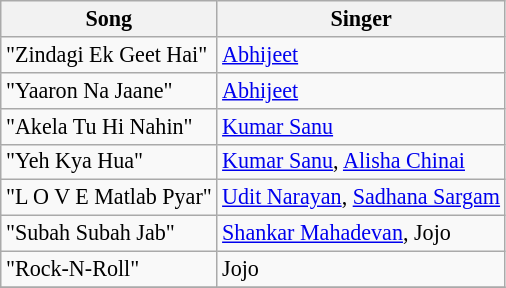<table class="wikitable" style="font-size:92%;">
<tr>
<th>Song</th>
<th>Singer</th>
</tr>
<tr>
<td>"Zindagi Ek Geet Hai"</td>
<td><a href='#'>Abhijeet</a></td>
</tr>
<tr>
<td>"Yaaron Na Jaane"</td>
<td><a href='#'>Abhijeet</a></td>
</tr>
<tr>
<td>"Akela Tu Hi Nahin"</td>
<td><a href='#'>Kumar Sanu</a></td>
</tr>
<tr>
<td>"Yeh Kya Hua"</td>
<td><a href='#'>Kumar Sanu</a>, <a href='#'>Alisha Chinai</a></td>
</tr>
<tr>
<td>"L O V E Matlab Pyar"</td>
<td><a href='#'>Udit Narayan</a>, <a href='#'>Sadhana Sargam</a></td>
</tr>
<tr>
<td>"Subah Subah Jab"</td>
<td><a href='#'>Shankar Mahadevan</a>, Jojo</td>
</tr>
<tr>
<td>"Rock-N-Roll"</td>
<td>Jojo</td>
</tr>
<tr>
</tr>
</table>
